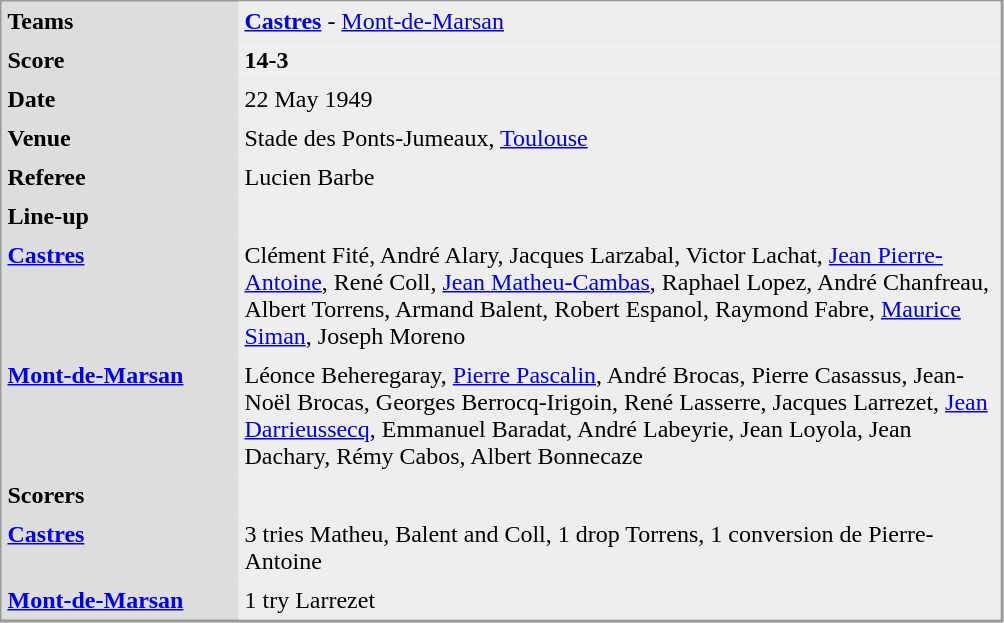<table align="left" cellpadding="4" cellspacing="0"  style="margin: 0 0 0 0; border: 1px solid #999; border-right-width: 2px; border-bottom-width: 2px; background-color: #DDDDDD">
<tr>
<td width="150" valign="top"><strong>Teams</strong></td>
<td width="500" bgcolor=#EEEEEE><strong><a href='#'>Castres</a></strong> - <a href='#'>Mont-de-Marsan</a></td>
</tr>
<tr>
<td valign="top"><strong>Score</strong></td>
<td bgcolor=#EEEEEE><strong>14-3</strong></td>
</tr>
<tr>
<td valign="top"><strong>Date</strong></td>
<td bgcolor=#EEEEEE>22 May 1949</td>
</tr>
<tr>
<td valign="top"><strong>Venue</strong></td>
<td bgcolor=#EEEEEE>Stade des Ponts-Jumeaux, <a href='#'>Toulouse</a></td>
</tr>
<tr>
<td valign="top"><strong>Referee</strong></td>
<td bgcolor=#EEEEEE>Lucien Barbe</td>
</tr>
<tr>
<td valign="top"><strong>Line-up</strong></td>
<td bgcolor=#EEEEEE></td>
</tr>
<tr>
<td valign="top"><strong><a href='#'>Castres</a> </strong></td>
<td bgcolor=#EEEEEE>Clément Fité, André Alary, Jacques Larzabal, Victor Lachat, <a href='#'>Jean Pierre-Antoine</a>, René Coll, <a href='#'>Jean Matheu-Cambas</a>, Raphael Lopez, André Chanfreau, Albert Torrens, Armand Balent, Robert Espanol, Raymond Fabre, <a href='#'>Maurice Siman</a>, Joseph Moreno</td>
</tr>
<tr>
<td valign="top"><strong><a href='#'>Mont-de-Marsan</a></strong></td>
<td bgcolor=#EEEEEE>Léonce Beheregaray, <a href='#'>Pierre Pascalin</a>, André Brocas, Pierre Casassus, Jean-Noël Brocas, Georges Berrocq-Irigoin, René Lasserre, Jacques Larrezet, <a href='#'>Jean Darrieussecq</a>, Emmanuel Baradat, André Labeyrie, Jean Loyola, Jean Dachary, Rémy Cabos, Albert Bonnecaze</td>
</tr>
<tr>
<td valign="top"><strong>Scorers</strong></td>
<td bgcolor=#EEEEEE></td>
</tr>
<tr>
<td valign="top"><strong><a href='#'>Castres</a> </strong></td>
<td bgcolor=#EEEEEE>3 tries Matheu, Balent and Coll, 1 drop  Torrens, 1 conversion de Pierre-Antoine</td>
</tr>
<tr>
<td valign="top"><strong><a href='#'>Mont-de-Marsan</a></strong></td>
<td bgcolor=#EEEEEE>1 try Larrezet</td>
</tr>
</table>
